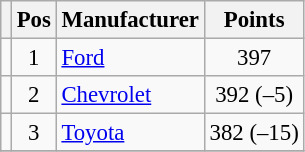<table class="wikitable" style="font-size: 95%">
<tr>
<th></th>
<th>Pos</th>
<th>Manufacturer</th>
<th>Points</th>
</tr>
<tr>
<td align="left"></td>
<td style="text-align:center;">1</td>
<td><a href='#'>Ford</a></td>
<td style="text-align:center;">397</td>
</tr>
<tr>
<td align="left"></td>
<td style="text-align:center;">2</td>
<td><a href='#'>Chevrolet</a></td>
<td style="text-align:center;">392 (–5)</td>
</tr>
<tr>
<td align="left"></td>
<td style="text-align:center;">3</td>
<td><a href='#'>Toyota</a></td>
<td style="text-align:center;">382 (–15)</td>
</tr>
<tr class="sortbottom">
</tr>
</table>
